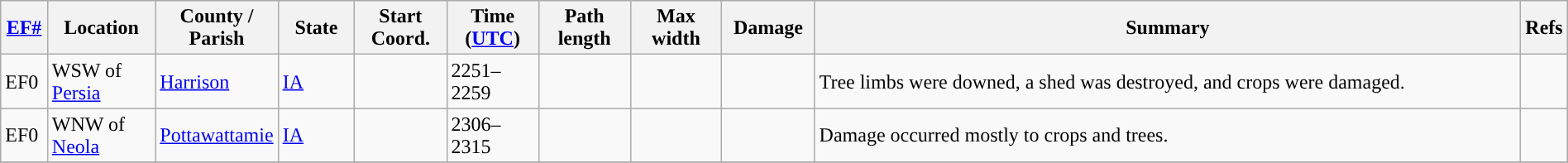<table class="wikitable sortable" style="width:100%;">
<tr>
<th scope="col" width="3%" align="center"><a href='#'>EF#</a></th>
<th scope="col" width="7%" align="center" class="unsortable">Location</th>
<th scope="col" width="6%" align="center" class="unsortable">County / Parish</th>
<th scope="col" width="5%" align="center">State</th>
<th scope="col" width="6%" align="center">Start Coord.</th>
<th scope="col" width="6%" align="center">Time (<a href='#'>UTC</a>)</th>
<th scope="col" width="6%" align="center">Path length</th>
<th scope="col" width="6%" align="center">Max width</th>
<th scope="col" width="6%" align="center">Damage</th>
<th scope="col" width="48%" class="unsortable" align="center">Summary</th>
<th scope="col" width="48%" class="unsortable" align="center">Refs</th>
</tr>
<tr>
<td>EF0</td>
<td>WSW of <a href='#'>Persia</a></td>
<td><a href='#'>Harrison</a></td>
<td><a href='#'>IA</a></td>
<td></td>
<td>2251–2259</td>
<td></td>
<td></td>
<td></td>
<td>Tree limbs were downed, a shed was destroyed, and crops were damaged.</td>
<td></td>
</tr>
<tr>
<td>EF0</td>
<td>WNW of <a href='#'>Neola</a></td>
<td><a href='#'>Pottawattamie</a></td>
<td><a href='#'>IA</a></td>
<td></td>
<td>2306–2315</td>
<td></td>
<td></td>
<td></td>
<td>Damage occurred mostly to crops and trees.</td>
<td></td>
</tr>
<tr>
</tr>
</table>
